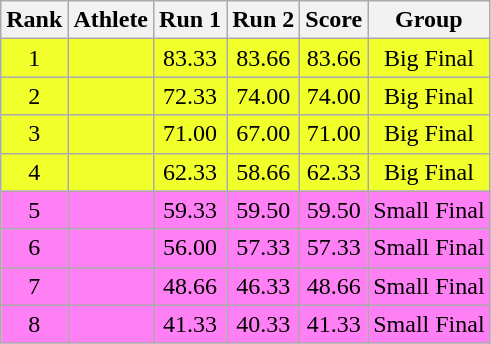<table class="wikitable" style="text-align:center">
<tr>
<th>Rank</th>
<th>Athlete</th>
<th>Run 1</th>
<th>Run 2</th>
<th>Score</th>
<th>Group</th>
</tr>
<tr bgcolor=f1ff2b>
<td>1</td>
<td align=left></td>
<td>83.33</td>
<td>83.66</td>
<td>83.66</td>
<td>Big Final</td>
</tr>
<tr bgcolor=f1ff2b>
<td>2</td>
<td align=left></td>
<td>72.33</td>
<td>74.00</td>
<td>74.00</td>
<td>Big Final</td>
</tr>
<tr bgcolor=f1ff2b>
<td>3</td>
<td align=left></td>
<td>71.00</td>
<td>67.00</td>
<td>71.00</td>
<td>Big Final</td>
</tr>
<tr bgcolor=f1ff2b>
<td>4</td>
<td align=left></td>
<td>62.33</td>
<td>58.66</td>
<td>62.33</td>
<td>Big Final</td>
</tr>
<tr bgcolor=ff7ff5>
<td>5</td>
<td align=left></td>
<td>59.33</td>
<td>59.50</td>
<td>59.50</td>
<td>Small Final</td>
</tr>
<tr bgcolor=ff7ff5>
<td>6</td>
<td align=left></td>
<td>56.00</td>
<td>57.33</td>
<td>57.33</td>
<td>Small Final</td>
</tr>
<tr bgcolor=ff7ff5>
<td>7</td>
<td align=left></td>
<td>48.66</td>
<td>46.33</td>
<td>48.66</td>
<td>Small Final</td>
</tr>
<tr bgcolor=ff7ff5>
<td>8</td>
<td align=left></td>
<td>41.33</td>
<td>40.33</td>
<td>41.33</td>
<td>Small Final</td>
</tr>
</table>
